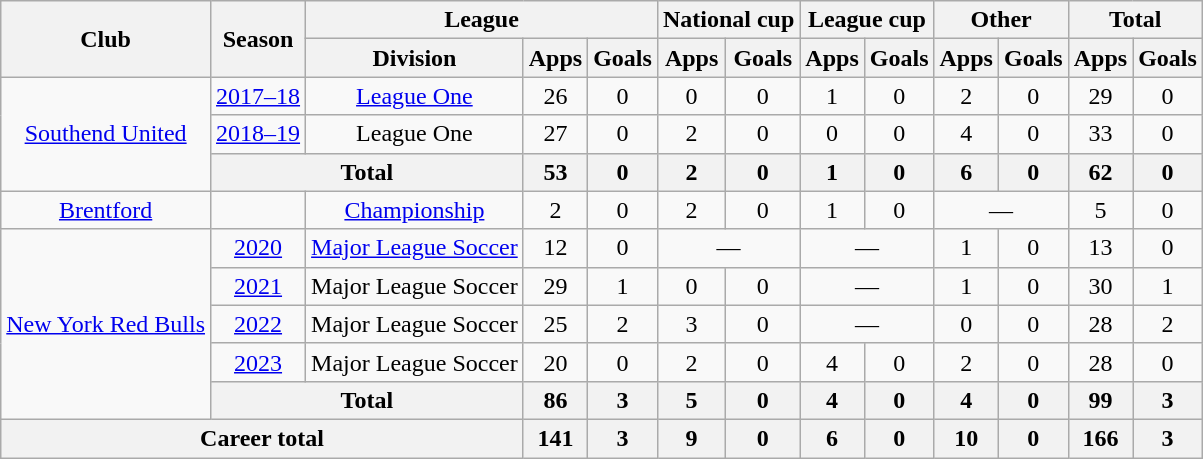<table class=wikitable style=text-align:center>
<tr>
<th rowspan=2>Club</th>
<th rowspan=2>Season</th>
<th colspan=3>League</th>
<th colspan=2>National cup</th>
<th colspan=2>League cup</th>
<th colspan=2>Other</th>
<th colspan=2>Total</th>
</tr>
<tr>
<th>Division</th>
<th>Apps</th>
<th>Goals</th>
<th>Apps</th>
<th>Goals</th>
<th>Apps</th>
<th>Goals</th>
<th>Apps</th>
<th>Goals</th>
<th>Apps</th>
<th>Goals</th>
</tr>
<tr>
<td rowspan=3><a href='#'>Southend United</a></td>
<td><a href='#'>2017–18</a></td>
<td><a href='#'>League One</a></td>
<td>26</td>
<td>0</td>
<td>0</td>
<td>0</td>
<td>1</td>
<td>0</td>
<td>2</td>
<td>0</td>
<td>29</td>
<td>0</td>
</tr>
<tr>
<td><a href='#'>2018–19</a></td>
<td>League One</td>
<td>27</td>
<td>0</td>
<td>2</td>
<td>0</td>
<td>0</td>
<td>0</td>
<td>4</td>
<td>0</td>
<td>33</td>
<td>0</td>
</tr>
<tr>
<th colspan=2>Total</th>
<th>53</th>
<th>0</th>
<th>2</th>
<th>0</th>
<th>1</th>
<th>0</th>
<th>6</th>
<th>0</th>
<th>62</th>
<th>0</th>
</tr>
<tr>
<td><a href='#'>Brentford</a></td>
<td></td>
<td><a href='#'>Championship</a></td>
<td>2</td>
<td>0</td>
<td>2</td>
<td>0</td>
<td>1</td>
<td>0</td>
<td colspan=2>―</td>
<td>5</td>
<td>0</td>
</tr>
<tr>
<td rowspan="5"><a href='#'>New York Red Bulls</a></td>
<td><a href='#'>2020</a></td>
<td><a href='#'>Major League Soccer</a></td>
<td>12</td>
<td>0</td>
<td colspan="2">―</td>
<td colspan="2">―</td>
<td>1</td>
<td>0</td>
<td>13</td>
<td>0</td>
</tr>
<tr>
<td><a href='#'>2021</a></td>
<td>Major League Soccer</td>
<td>29</td>
<td>1</td>
<td>0</td>
<td>0</td>
<td colspan="2">―</td>
<td>1</td>
<td>0</td>
<td>30</td>
<td>1</td>
</tr>
<tr>
<td><a href='#'>2022</a></td>
<td>Major League Soccer</td>
<td>25</td>
<td>2</td>
<td>3</td>
<td>0</td>
<td colspan="2">―</td>
<td>0</td>
<td>0</td>
<td>28</td>
<td>2</td>
</tr>
<tr>
<td><a href='#'>2023</a></td>
<td>Major League Soccer</td>
<td>20</td>
<td>0</td>
<td>2</td>
<td>0</td>
<td>4</td>
<td>0</td>
<td>2</td>
<td>0</td>
<td>28</td>
<td>0</td>
</tr>
<tr>
<th colspan=2>Total</th>
<th>86</th>
<th>3</th>
<th>5</th>
<th>0</th>
<th>4</th>
<th>0</th>
<th>4</th>
<th>0</th>
<th>99</th>
<th>3</th>
</tr>
<tr>
<th colspan=3>Career total</th>
<th>141</th>
<th>3</th>
<th>9</th>
<th>0</th>
<th>6</th>
<th>0</th>
<th>10</th>
<th>0</th>
<th>166</th>
<th>3</th>
</tr>
</table>
